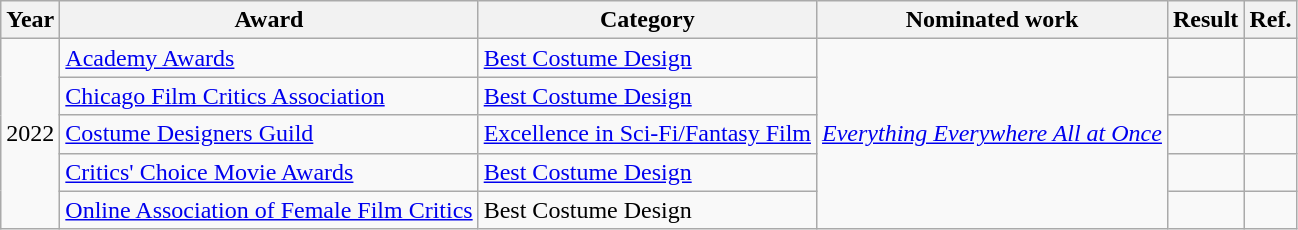<table class="wikitable">
<tr>
<th>Year</th>
<th>Award</th>
<th>Category</th>
<th>Nominated work</th>
<th>Result</th>
<th>Ref.</th>
</tr>
<tr>
<td rowspan="5">2022</td>
<td><a href='#'>Academy Awards</a></td>
<td><a href='#'>Best Costume Design</a></td>
<td rowspan="5"><em><a href='#'>Everything Everywhere All at Once</a></em></td>
<td></td>
<td></td>
</tr>
<tr>
<td><a href='#'>Chicago Film Critics Association</a></td>
<td><a href='#'>Best Costume Design</a></td>
<td></td>
<td></td>
</tr>
<tr>
<td><a href='#'>Costume Designers Guild</a></td>
<td><a href='#'>Excellence in Sci-Fi/Fantasy Film</a></td>
<td></td>
<td></td>
</tr>
<tr>
<td><a href='#'>Critics' Choice Movie Awards</a></td>
<td><a href='#'>Best Costume Design</a></td>
<td></td>
<td></td>
</tr>
<tr>
<td><a href='#'>Online Association of Female Film Critics</a></td>
<td>Best Costume Design</td>
<td></td>
<td></td>
</tr>
</table>
